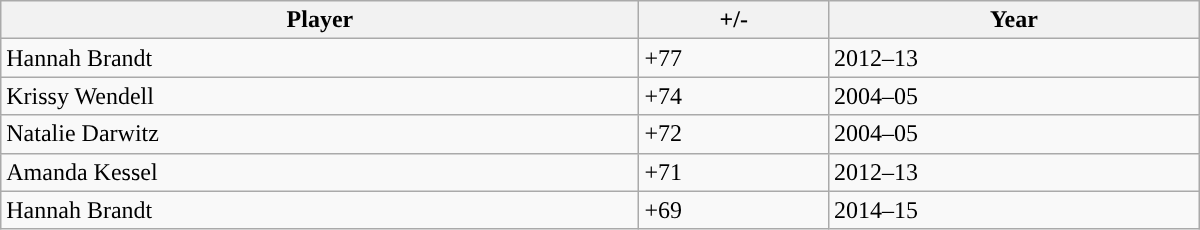<table class="wikitable" style="width: 50em">
<tr>
<th>Player</th>
<th>+/-</th>
<th>Year</th>
</tr>
<tr>
<td>Hannah Brandt</td>
<td>+77</td>
<td>2012–13</td>
</tr>
<tr>
<td>Krissy Wendell</td>
<td>+74</td>
<td>2004–05</td>
</tr>
<tr>
<td>Natalie Darwitz</td>
<td>+72</td>
<td>2004–05</td>
</tr>
<tr>
<td>Amanda Kessel</td>
<td>+71</td>
<td>2012–13</td>
</tr>
<tr>
<td>Hannah Brandt</td>
<td>+69</td>
<td>2014–15</td>
</tr>
</table>
